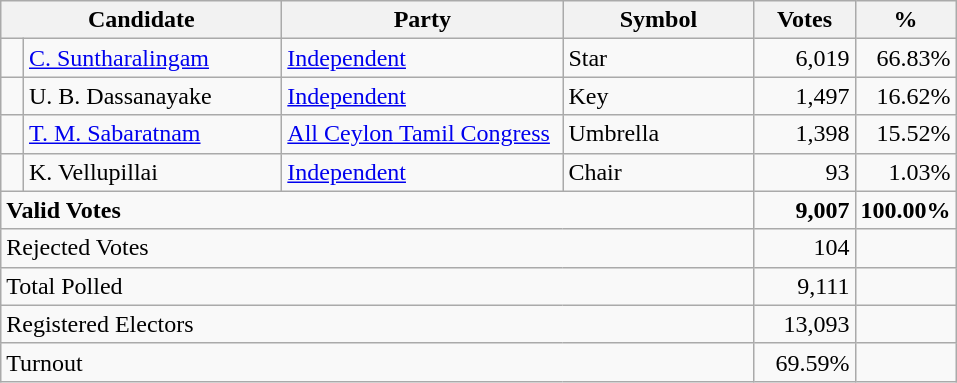<table class="wikitable" border="1" style="text-align:right;">
<tr>
<th align=left colspan=2 width="180">Candidate</th>
<th align=left width="180">Party</th>
<th align=left width="120">Symbol</th>
<th align=left width="60">Votes</th>
<th align=left width="60">%</th>
</tr>
<tr>
<td></td>
<td align=left><a href='#'>C. Suntharalingam</a></td>
<td align=left><a href='#'>Independent</a></td>
<td align=left>Star</td>
<td>6,019</td>
<td>66.83%</td>
</tr>
<tr>
<td></td>
<td align=left>U. B. Dassanayake</td>
<td align=left><a href='#'>Independent</a></td>
<td align=left>Key</td>
<td>1,497</td>
<td>16.62%</td>
</tr>
<tr>
<td bgcolor=> </td>
<td align=left><a href='#'>T. M. Sabaratnam</a></td>
<td align=left><a href='#'>All Ceylon Tamil Congress</a></td>
<td align=left>Umbrella</td>
<td>1,398</td>
<td>15.52%</td>
</tr>
<tr>
<td></td>
<td align=left>K. Vellupillai</td>
<td align=left><a href='#'>Independent</a></td>
<td align=left>Chair</td>
<td>93</td>
<td>1.03%</td>
</tr>
<tr>
<td align=left colspan=4><strong>Valid Votes</strong></td>
<td><strong>9,007</strong></td>
<td><strong>100.00%</strong></td>
</tr>
<tr>
<td align=left colspan=4>Rejected Votes</td>
<td>104</td>
<td></td>
</tr>
<tr>
<td align=left colspan=4>Total Polled</td>
<td>9,111</td>
<td></td>
</tr>
<tr>
<td align=left colspan=4>Registered Electors</td>
<td>13,093</td>
<td></td>
</tr>
<tr>
<td align=left colspan=4>Turnout</td>
<td>69.59%</td>
<td></td>
</tr>
</table>
